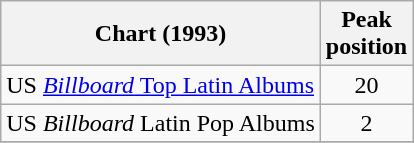<table class="wikitable">
<tr>
<th>Chart (1993)</th>
<th>Peak<br>position</th>
</tr>
<tr>
<td>US <a href='#'><em>Billboard</em> Top Latin Albums</a></td>
<td align="center">20</td>
</tr>
<tr>
<td>US <em>Billboard</em> Latin Pop Albums</td>
<td align="center">2</td>
</tr>
<tr>
</tr>
</table>
